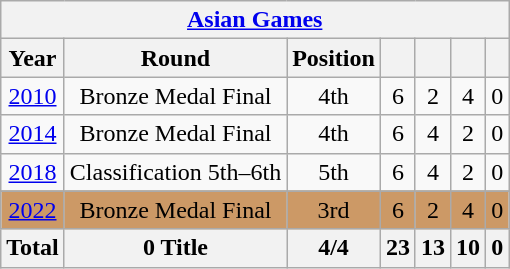<table class="wikitable" style="text-align: center;">
<tr>
<th colspan=7><a href='#'>Asian Games</a></th>
</tr>
<tr>
<th>Year</th>
<th>Round</th>
<th>Position</th>
<th></th>
<th></th>
<th></th>
<th></th>
</tr>
<tr>
<td> <a href='#'>2010</a></td>
<td>Bronze Medal Final</td>
<td>4th</td>
<td>6</td>
<td>2</td>
<td>4</td>
<td>0</td>
</tr>
<tr>
<td> <a href='#'>2014</a></td>
<td>Bronze Medal Final</td>
<td>4th</td>
<td>6</td>
<td>4</td>
<td>2</td>
<td>0</td>
</tr>
<tr>
<td> <a href='#'>2018</a></td>
<td>Classification 5th–6th</td>
<td>5th</td>
<td>6</td>
<td>4</td>
<td>2</td>
<td>0</td>
</tr>
<tr>
</tr>
<tr bgcolor=cc9966>
<td> <a href='#'>2022</a></td>
<td>Bronze Medal Final</td>
<td>3rd</td>
<td>6</td>
<td>2</td>
<td>4</td>
<td>0</td>
</tr>
<tr>
<th>Total</th>
<th>0 Title</th>
<th>4/4</th>
<th>23</th>
<th>13</th>
<th>10</th>
<th>0</th>
</tr>
</table>
